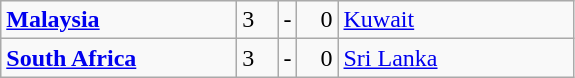<table class="wikitable">
<tr>
<td width=150> <strong><a href='#'>Malaysia</a></strong></td>
<td style="width:20px; text-align:left;">3</td>
<td>-</td>
<td style="width:20px; text-align:right;">0</td>
<td width=150> <a href='#'>Kuwait</a></td>
</tr>
<tr>
<td> <strong><a href='#'>South Africa</a></strong></td>
<td style="text-align:left;">3</td>
<td>-</td>
<td style="text-align:right;">0</td>
<td> <a href='#'>Sri Lanka</a></td>
</tr>
</table>
